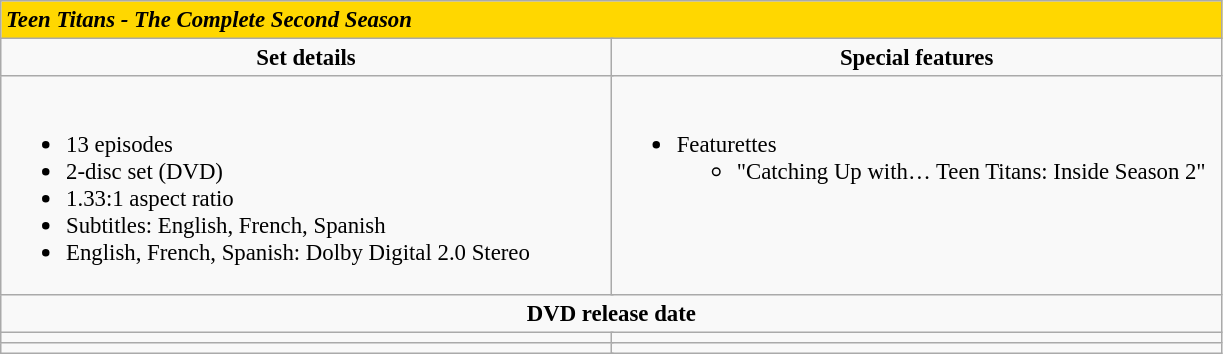<table class="wikitable" style="font-size: 95%;">
<tr style="background:#FFD700">
<td colspan="6"><span><strong><em>Teen Titans - The Complete Second Season</em></strong></span></td>
</tr>
<tr style="text-align:center;">
<td style="width:400px;" colspan="3"><strong>Set details</strong></td>
<td style="width:400px;" colspan="3"><strong>Special features</strong></td>
</tr>
<tr valign="top">
<td colspan="3"  style="text-align:left; width:300px;"><br><ul><li>13 episodes</li><li>2-disc set (DVD)</li><li>1.33:1 aspect ratio</li><li>Subtitles: English, French, Spanish</li><li>English, French, Spanish: Dolby Digital 2.0 Stereo</li></ul></td>
<td colspan="3" style="text-align:left; width:300px;"><br><ul><li>Featurettes<ul><li>"Catching Up with… Teen Titans: Inside Season 2"</li></ul></li></ul></td>
</tr>
<tr>
<td colspan="6" style="text-align:center;"><strong>DVD release date</strong></td>
</tr>
<tr style="text-align:center;">
<td colspan="3" style="text-align:center;"><strong></strong></td>
<td colspan="3" style="text-align:center;"><strong></strong></td>
</tr>
<tr style="text-align:center;">
<td colspan="3"></td>
<td colspan="3"></td>
</tr>
</table>
